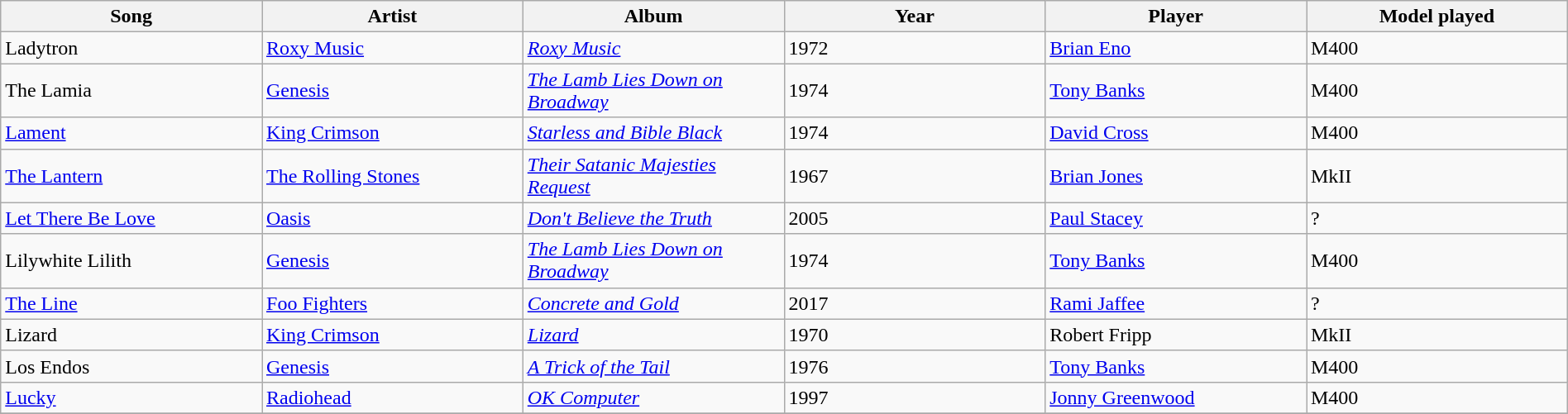<table class="wikitable" style="width:100%">
<tr>
<th style="width:100px;">Song</th>
<th style="width:100px;">Artist</th>
<th style="width:100px;">Album</th>
<th style="width:100px;">Year</th>
<th style="width:100px;">Player</th>
<th style="width:100px;">Model played</th>
</tr>
<tr>
<td>Ladytron</td>
<td><a href='#'>Roxy Music</a></td>
<td><em><a href='#'>Roxy Music</a></em></td>
<td>1972</td>
<td><a href='#'>Brian Eno</a></td>
<td>M400</td>
</tr>
<tr>
<td>The Lamia</td>
<td><a href='#'>Genesis</a></td>
<td><em><a href='#'>The Lamb Lies Down on Broadway</a></em></td>
<td>1974</td>
<td><a href='#'>Tony Banks</a></td>
<td>M400</td>
</tr>
<tr>
<td><a href='#'>Lament</a></td>
<td><a href='#'>King Crimson</a></td>
<td><em><a href='#'>Starless and Bible Black</a></em></td>
<td>1974</td>
<td><a href='#'>David Cross</a></td>
<td>M400</td>
</tr>
<tr>
<td><a href='#'>The Lantern</a></td>
<td><a href='#'>The Rolling Stones</a></td>
<td><em><a href='#'>Their Satanic Majesties Request</a></em></td>
<td>1967</td>
<td><a href='#'>Brian Jones</a></td>
<td>MkII</td>
</tr>
<tr>
<td><a href='#'>Let There Be Love</a></td>
<td><a href='#'>Oasis</a></td>
<td><em><a href='#'>Don't Believe the Truth</a></em></td>
<td>2005</td>
<td><a href='#'>Paul Stacey</a></td>
<td>?</td>
</tr>
<tr>
<td>Lilywhite Lilith</td>
<td><a href='#'>Genesis</a></td>
<td><em><a href='#'>The Lamb Lies Down on Broadway</a></em></td>
<td>1974</td>
<td><a href='#'>Tony Banks</a></td>
<td>M400</td>
</tr>
<tr>
<td><a href='#'>The Line</a></td>
<td><a href='#'>Foo Fighters</a></td>
<td><em><a href='#'>Concrete and Gold</a></em></td>
<td>2017</td>
<td><a href='#'>Rami Jaffee</a></td>
<td>?</td>
</tr>
<tr>
<td>Lizard</td>
<td><a href='#'>King Crimson</a></td>
<td><em><a href='#'>Lizard</a></em></td>
<td>1970</td>
<td>Robert Fripp</td>
<td>MkII</td>
</tr>
<tr>
<td>Los Endos</td>
<td><a href='#'>Genesis</a></td>
<td><em><a href='#'>A Trick of the Tail</a></em></td>
<td>1976</td>
<td><a href='#'>Tony Banks</a></td>
<td>M400</td>
</tr>
<tr>
<td><a href='#'>Lucky</a></td>
<td><a href='#'>Radiohead</a></td>
<td><em><a href='#'>OK Computer</a></em></td>
<td>1997</td>
<td><a href='#'>Jonny Greenwood</a></td>
<td>M400</td>
</tr>
<tr>
</tr>
</table>
